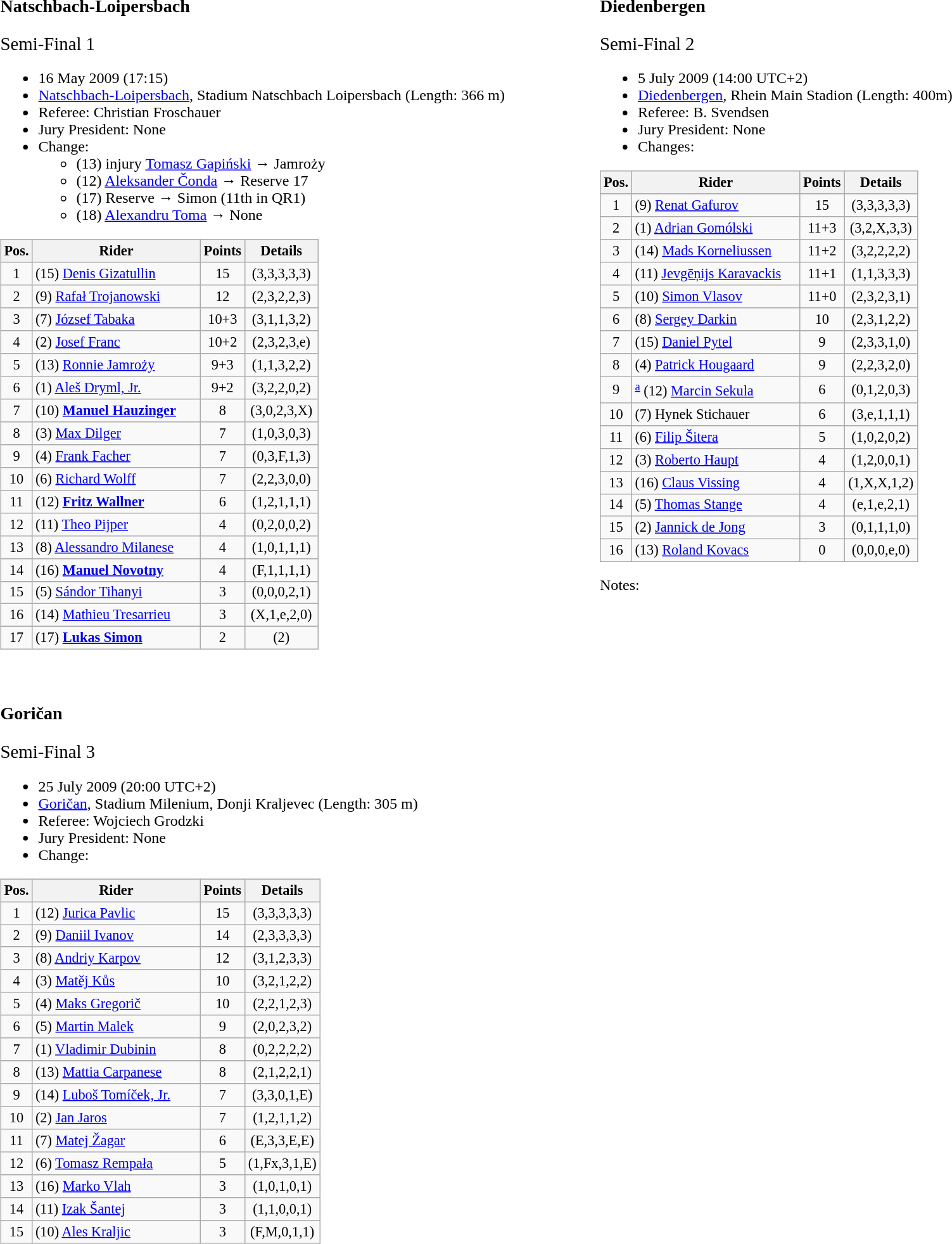<table width=100%>
<tr>
<td width=50% valign=top><br><h3>Natschbach-Loipersbach</h3><big>Semi-Final 1</big><ul><li>16 May 2009 (17:15)</li><li> <a href='#'>Natschbach-Loipersbach</a>, Stadium Natschbach Loipersbach (Length: 366 m)</li><li>Referee:  Christian Froschauer</li><li>Jury President: None</li><li>Change:<ul><li>(13) injury <a href='#'>Tomasz Gapiński</a> → Jamroży</li><li>(12)  <a href='#'>Aleksander Čonda</a> → Reserve 17</li><li>(17) Reserve → Simon (11th in QR1)</li><li>(18)  <a href='#'>Alexandru Toma</a> → None</li></ul></li></ul><table class=wikitable style="font-size:93%;">
<tr>
<th width=25px>Pos.</th>
<th width=170px>Rider</th>
<th width=40px>Points</th>
<th width=70px>Details</th>
</tr>
<tr align=center >
<td>1</td>
<td align=left> (15) <a href='#'>Denis Gizatullin</a></td>
<td>15</td>
<td>(3,3,3,3,3)</td>
</tr>
<tr align=center>
<td>2</td>
<td align=left> (9) <a href='#'>Rafał Trojanowski</a></td>
<td>12</td>
<td>(2,3,2,2,3)</td>
</tr>
<tr align=center >
<td>3</td>
<td align=left> (7) <a href='#'>József Tabaka</a></td>
<td>10+3</td>
<td>(3,1,1,3,2)</td>
</tr>
<tr align=center >
<td>4</td>
<td align=left> (2) <a href='#'>Josef Franc</a></td>
<td>10+2</td>
<td>(2,3,2,3,e)</td>
</tr>
<tr align=center >
<td>5</td>
<td align=left> (13) <a href='#'>Ronnie Jamroży</a></td>
<td>9+3</td>
<td>(1,1,3,2,2)</td>
</tr>
<tr align=center>
<td>6</td>
<td align=left > (1) <a href='#'>Aleš Dryml, Jr.</a></td>
<td>9+2</td>
<td>(3,2,2,0,2)</td>
</tr>
<tr align=center>
<td>7</td>
<td align=left > (10) <strong><a href='#'>Manuel Hauzinger</a></strong></td>
<td>8</td>
<td>(3,0,2,3,X)</td>
</tr>
<tr align=center>
<td>8</td>
<td align=left> (3) <a href='#'>Max Dilger</a></td>
<td>7</td>
<td>(1,0,3,0,3)</td>
</tr>
<tr align=center>
<td>9</td>
<td align=left> (4) <a href='#'>Frank Facher</a></td>
<td>7</td>
<td>(0,3,F,1,3)</td>
</tr>
<tr align=center>
<td>10</td>
<td align=left> (6) <a href='#'>Richard Wolff</a></td>
<td>7</td>
<td>(2,2,3,0,0)</td>
</tr>
<tr align=center>
<td>11</td>
<td align=left> (12) <strong><a href='#'>Fritz Wallner</a></strong></td>
<td>6</td>
<td>(1,2,1,1,1)</td>
</tr>
<tr align=center>
<td>12</td>
<td align=left> (11) <a href='#'>Theo Pijper</a></td>
<td>4</td>
<td>(0,2,0,0,2)</td>
</tr>
<tr align=center>
<td>13</td>
<td align=left> (8) <a href='#'>Alessandro Milanese</a></td>
<td>4</td>
<td>(1,0,1,1,1)</td>
</tr>
<tr align=center>
<td>14</td>
<td align=left> (16) <strong><a href='#'>Manuel Novotny</a></strong></td>
<td>4</td>
<td>(F,1,1,1,1)</td>
</tr>
<tr align=center>
<td>15</td>
<td align=left> (5) <a href='#'>Sándor Tihanyi</a></td>
<td>3</td>
<td>(0,0,0,2,1)</td>
</tr>
<tr align=center>
<td>16</td>
<td align=left> (14) <a href='#'>Mathieu Tresarrieu</a></td>
<td>3</td>
<td>(X,1,e,2,0)</td>
</tr>
<tr align=center>
<td>17</td>
<td align=left> (17) <strong><a href='#'>Lukas Simon</a></strong></td>
<td>2</td>
<td>(2)</td>
</tr>
</table>
</td>
<td width=50% valign=top><br><h3>Diedenbergen</h3><big>Semi-Final 2</big><ul><li>5 July 2009 (14:00 UTC+2)</li><li> <a href='#'>Diedenbergen</a>, Rhein Main Stadion (Length: 400m)</li><li>Referee:  B. Svendsen</li><li>Jury President: None</li><li>Changes:</li></ul><table class=wikitable style="font-size:93%;">
<tr>
<th width=25px>Pos.</th>
<th width=170px>Rider</th>
<th width=40px>Points</th>
<th width=70px>Details</th>
</tr>
<tr align=center >
<td>1</td>
<td align=left> (9) <a href='#'>Renat Gafurov</a></td>
<td>15</td>
<td>(3,3,3,3,3)</td>
</tr>
<tr align=center>
<td>2</td>
<td align=left> (1) <a href='#'>Adrian Gomólski</a></td>
<td>11+3</td>
<td>(3,2,X,3,3)</td>
</tr>
<tr align=center >
<td>3</td>
<td align=left> (14) <a href='#'>Mads Korneliussen</a></td>
<td>11+2</td>
<td>(3,2,2,2,2)</td>
</tr>
<tr align=center >
<td>4</td>
<td align=left> (11) <a href='#'>Jevgēņijs Karavackis</a></td>
<td>11+1</td>
<td>(1,1,3,3,3)</td>
</tr>
<tr align=center >
<td>5</td>
<td align=left> (10) <a href='#'>Simon Vlasov</a></td>
<td>11+0</td>
<td>(2,3,2,3,1)</td>
</tr>
<tr align=center>
<td>6</td>
<td align=left > (8) <a href='#'>Sergey Darkin</a></td>
<td>10</td>
<td>(2,3,1,2,2)</td>
</tr>
<tr align=center>
<td>7</td>
<td align=left> (15) <a href='#'>Daniel Pytel</a></td>
<td>9</td>
<td>(2,3,3,1,0)</td>
</tr>
<tr align=center>
<td>8</td>
<td align=left > (4) <a href='#'>Patrick Hougaard</a></td>
<td>9</td>
<td>(2,2,3,2,0)</td>
</tr>
<tr align=center>
<td>9</td>
<td align=left><sup><a href='#'>a</a></sup> (12) <a href='#'>Marcin Sekula</a></td>
<td>6</td>
<td>(0,1,2,0,3)</td>
</tr>
<tr align=center>
<td>10</td>
<td align=left> (7) Hynek Stichauer</td>
<td>6</td>
<td>(3,e,1,1,1)</td>
</tr>
<tr align=center>
<td>11</td>
<td align=left> (6) <a href='#'>Filip Šitera</a></td>
<td>5</td>
<td>(1,0,2,0,2)</td>
</tr>
<tr align=center>
<td>12</td>
<td align=left> (3) <a href='#'>Roberto Haupt</a></td>
<td>4</td>
<td>(1,2,0,0,1)</td>
</tr>
<tr align=center>
<td>13</td>
<td align=left> (16) <a href='#'>Claus Vissing</a></td>
<td>4</td>
<td>(1,X,X,1,2)</td>
</tr>
<tr align=center>
<td>14</td>
<td align=left> (5) <a href='#'>Thomas Stange</a></td>
<td>4</td>
<td>(e,1,e,2,1)</td>
</tr>
<tr align=center>
<td>15</td>
<td align=left> (2) <a href='#'>Jannick de Jong</a></td>
<td>3</td>
<td>(0,1,1,1,0)</td>
</tr>
<tr align=center>
<td>16</td>
<td align=left> (13) <a href='#'>Roland Kovacs</a></td>
<td>0</td>
<td>(0,0,0,e,0)</td>
</tr>
</table>
<div>Notes:</div></td>
</tr>
<tr>
<td valign=top><br><h3>Goričan</h3><big>Semi-Final 3</big><ul><li>25 July 2009 (20:00 UTC+2)</li><li> <a href='#'>Goričan</a>, Stadium Milenium, Donji Kraljevec (Length: 305 m)</li><li>Referee:  Wojciech Grodzki</li><li>Jury President: None</li><li>Change:</li></ul><table class=wikitable style="font-size:93%;">
<tr>
<th width=25px>Pos.</th>
<th width=170px>Rider</th>
<th width=40px>Points</th>
<th width=70px>Details</th>
</tr>
<tr align=center>
<td>1</td>
<td align=left> (12) <a href='#'>Jurica Pavlic</a></td>
<td>15</td>
<td>(3,3,3,3,3)</td>
</tr>
<tr align=center >
<td>2</td>
<td align=left> (9) <a href='#'>Daniil Ivanov</a></td>
<td>14</td>
<td>(2,3,3,3,3)</td>
</tr>
<tr align=center >
<td>3</td>
<td align=left> (8) <a href='#'>Andriy Karpov</a></td>
<td>12</td>
<td>(3,1,2,3,3)</td>
</tr>
<tr align=center >
<td>4</td>
<td align=left> (3) <a href='#'>Matěj Kůs</a></td>
<td>10</td>
<td>(3,2,1,2,2)</td>
</tr>
<tr align=center >
<td>5</td>
<td align=left> (4) <a href='#'>Maks Gregorič</a></td>
<td>10</td>
<td>(2,2,1,2,3)</td>
</tr>
<tr align=center >
<td>6</td>
<td align=left> (5) <a href='#'>Martin Malek</a></td>
<td>9</td>
<td>(2,0,2,3,2)</td>
</tr>
<tr align=center>
<td>7</td>
<td align=left > (1) <a href='#'>Vladimir Dubinin</a></td>
<td>8</td>
<td>(0,2,2,2,2)</td>
</tr>
<tr align=center>
<td>8</td>
<td align=left> (13) <a href='#'>Mattia Carpanese</a></td>
<td>8</td>
<td>(2,1,2,2,1)</td>
</tr>
<tr align=center>
<td>9</td>
<td align=left> (14) <a href='#'>Luboš Tomíček, Jr.</a></td>
<td>7</td>
<td>(3,3,0,1,E)</td>
</tr>
<tr align=center>
<td>10</td>
<td align=left> (2) <a href='#'>Jan Jaros</a></td>
<td>7</td>
<td>(1,2,1,1,2)</td>
</tr>
<tr align=center>
<td>11</td>
<td align=left> (7) <a href='#'>Matej Žagar</a></td>
<td>6</td>
<td>(E,3,3,E,E)</td>
</tr>
<tr align=center>
<td>12</td>
<td align=left> (6) <a href='#'>Tomasz Rempała</a></td>
<td>5</td>
<td>(1,Fx,3,1,E)</td>
</tr>
<tr align=center>
<td>13</td>
<td align=left> (16) <a href='#'>Marko Vlah</a></td>
<td>3</td>
<td>(1,0,1,0,1)</td>
</tr>
<tr align=center>
<td>14</td>
<td align=left> (11) <a href='#'>Izak Šantej</a></td>
<td>3</td>
<td>(1,1,0,0,1)</td>
</tr>
<tr align=center>
<td>15</td>
<td align=left> (10) <a href='#'>Ales Kraljic</a></td>
<td>3</td>
<td>(F,M,0,1,1)</td>
</tr>
</table>
</td>
<td valign=top></td>
</tr>
</table>
